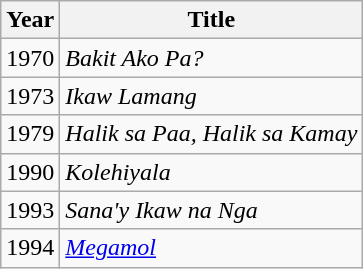<table class="wikitable table">
<tr>
<th>Year</th>
<th>Title</th>
</tr>
<tr>
<td>1970</td>
<td><em>Bakit Ako Pa?</em></td>
</tr>
<tr>
<td>1973</td>
<td><em>Ikaw Lamang</em></td>
</tr>
<tr>
<td>1979</td>
<td><em>Halik sa Paa, Halik sa Kamay</em></td>
</tr>
<tr>
<td>1990</td>
<td><em>Kolehiyala</em></td>
</tr>
<tr>
<td>1993</td>
<td><em>Sana'y Ikaw na Nga</em></td>
</tr>
<tr>
<td>1994</td>
<td><em><a href='#'>Megamol</a></em></td>
</tr>
</table>
